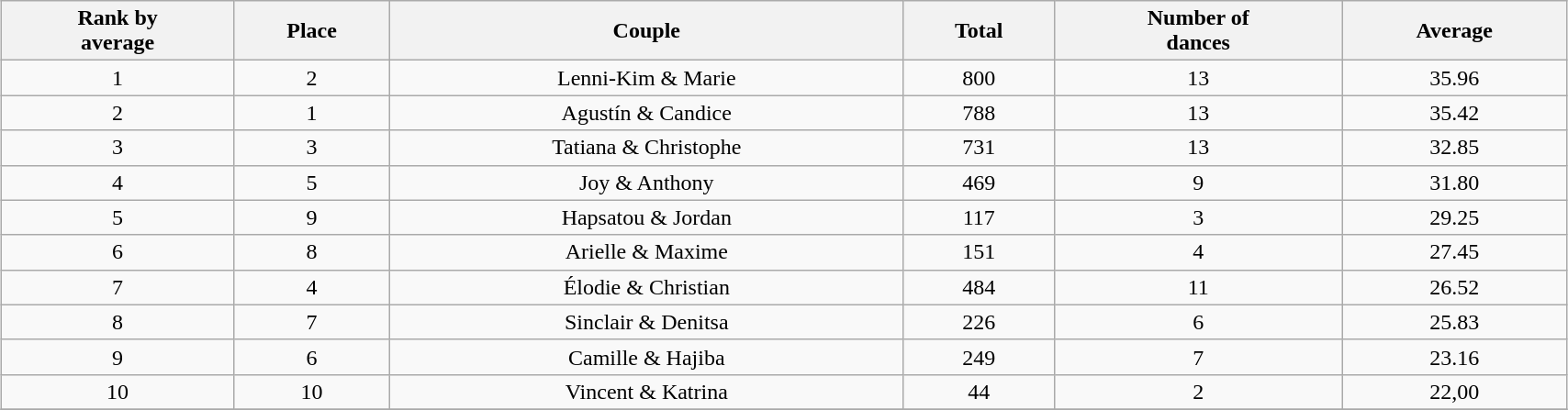<table class="wikitable sortable" style="margin:auto; text-align:center; margin:5px; width:90%;">
<tr>
<th>Rank by<br>average</th>
<th>Place</th>
<th>Couple</th>
<th>Total</th>
<th>Number of<br> dances</th>
<th>Average</th>
</tr>
<tr>
<td>1</td>
<td>2</td>
<td>Lenni-Kim & Marie</td>
<td>800</td>
<td>13</td>
<td>35.96</td>
</tr>
<tr>
<td>2</td>
<td>1</td>
<td>Agustín & Candice</td>
<td>788</td>
<td>13</td>
<td>35.42</td>
</tr>
<tr>
<td>3</td>
<td>3</td>
<td>Tatiana & Christophe</td>
<td>731</td>
<td>13</td>
<td>32.85</td>
</tr>
<tr>
<td>4</td>
<td>5</td>
<td>Joy & Anthony</td>
<td>469</td>
<td>9</td>
<td>31.80</td>
</tr>
<tr>
<td>5</td>
<td>9</td>
<td>Hapsatou & Jordan</td>
<td>117</td>
<td>3</td>
<td>29.25</td>
</tr>
<tr>
<td>6</td>
<td>8</td>
<td>Arielle & Maxime</td>
<td>151</td>
<td>4</td>
<td>27.45</td>
</tr>
<tr>
<td>7</td>
<td>4</td>
<td>Élodie & Christian</td>
<td>484</td>
<td>11</td>
<td>26.52</td>
</tr>
<tr>
<td>8</td>
<td>7</td>
<td>Sinclair & Denitsa</td>
<td>226</td>
<td>6</td>
<td>25.83</td>
</tr>
<tr>
<td>9</td>
<td>6</td>
<td>Camille & Hajiba</td>
<td>249</td>
<td>7</td>
<td>23.16</td>
</tr>
<tr>
<td>10</td>
<td>10</td>
<td>Vincent & Katrina</td>
<td>44</td>
<td>2</td>
<td>22,00</td>
</tr>
<tr>
</tr>
</table>
